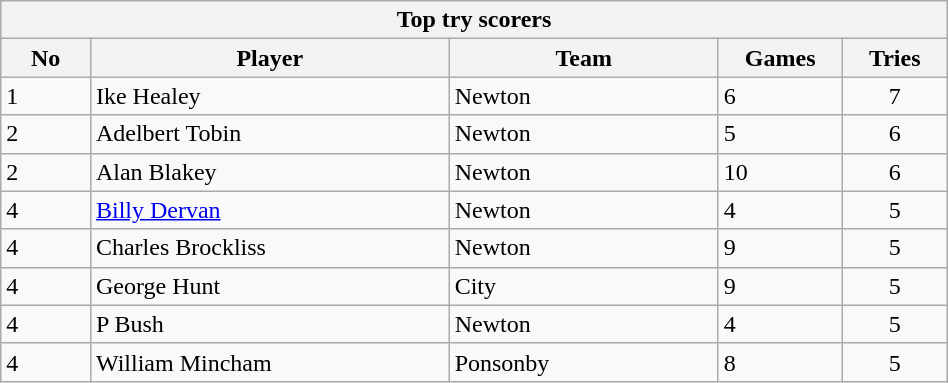<table class="wikitable collapsible sortable" style="text-align:left; font-size:100%; width:50%;">
<tr>
<th colspan="70%">Top try scorers</th>
</tr>
<tr>
<th style="width:5%;">No</th>
<th style="width:20%;">Player</th>
<th style="width:15%;">Team</th>
<th style="width:5%;">Games</th>
<th style="width:5%;">Tries<br></th>
</tr>
<tr>
<td  style="text-align:center;">1</td>
<td>Ike Healey</td>
<td>Newton</td>
<td>6</td>
<td style="text-align:center;">7</td>
</tr>
<tr>
<td  style="text-align:center;">2</td>
<td>Adelbert Tobin</td>
<td>Newton</td>
<td>5</td>
<td style="text-align:center;">6</td>
</tr>
<tr>
<td  style="text-align:center;">2</td>
<td>Alan Blakey</td>
<td>Newton</td>
<td>10</td>
<td style="text-align:center;">6</td>
</tr>
<tr>
<td  style="text-align:center;">4</td>
<td><a href='#'>Billy Dervan</a></td>
<td>Newton</td>
<td>4</td>
<td style="text-align:center;">5</td>
</tr>
<tr>
<td  style="text-align:center;">4</td>
<td>Charles Brockliss</td>
<td>Newton</td>
<td>9</td>
<td style="text-align:center;">5</td>
</tr>
<tr>
<td  style="text-align:center;">4</td>
<td>George Hunt</td>
<td>City</td>
<td>9</td>
<td style="text-align:center;">5</td>
</tr>
<tr>
<td  style="text-align:center;">4</td>
<td>P Bush</td>
<td>Newton</td>
<td>4</td>
<td style="text-align:center;">5</td>
</tr>
<tr>
<td  style="text-align:center;">4</td>
<td>William Mincham</td>
<td>Ponsonby</td>
<td>8</td>
<td style="text-align:center;">5</td>
</tr>
</table>
